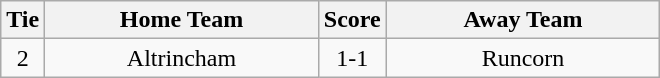<table class="wikitable" style="text-align:center;">
<tr>
<th width=20>Tie</th>
<th width=175>Home Team</th>
<th width=20>Score</th>
<th width=175>Away Team</th>
</tr>
<tr>
<td>2</td>
<td>Altrincham</td>
<td>1-1</td>
<td>Runcorn</td>
</tr>
</table>
